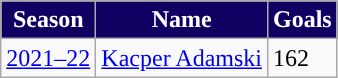<table class="wikitable">
<tr>
<th style="color:#FFFFFF; background:#0F0061">Season</th>
<th style="color:#FFFFFF; background:#0F0061">Name</th>
<th style="color:#FFFFFF; background:#0F0061">Goals</th>
</tr>
<tr>
<td><a href='#'>2021–22</a></td>
<td> <a href='#'>Kacper Adamski</a></td>
<td>162</td>
</tr>
</table>
